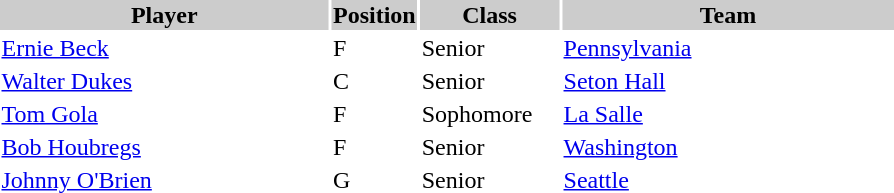<table style="width:600px" "border:'1' 'solid' 'gray'">
<tr>
<th bgcolor="#CCCCCC" style="width:40%">Player</th>
<th bgcolor="#CCCCCC" style="width:4%">Position</th>
<th bgcolor="#CCCCCC" style="width:16%">Class</th>
<th bgcolor="#CCCCCC" style="width:40%">Team</th>
</tr>
<tr>
<td><a href='#'>Ernie Beck</a></td>
<td>F</td>
<td>Senior</td>
<td><a href='#'>Pennsylvania</a></td>
</tr>
<tr>
<td><a href='#'>Walter Dukes</a></td>
<td>C</td>
<td>Senior</td>
<td><a href='#'>Seton Hall</a></td>
</tr>
<tr>
<td><a href='#'>Tom Gola</a></td>
<td>F</td>
<td>Sophomore</td>
<td><a href='#'>La Salle</a></td>
</tr>
<tr>
<td><a href='#'>Bob Houbregs</a></td>
<td>F</td>
<td>Senior</td>
<td><a href='#'>Washington</a></td>
</tr>
<tr>
<td><a href='#'>Johnny O'Brien</a></td>
<td>G</td>
<td>Senior</td>
<td><a href='#'>Seattle</a></td>
</tr>
</table>
